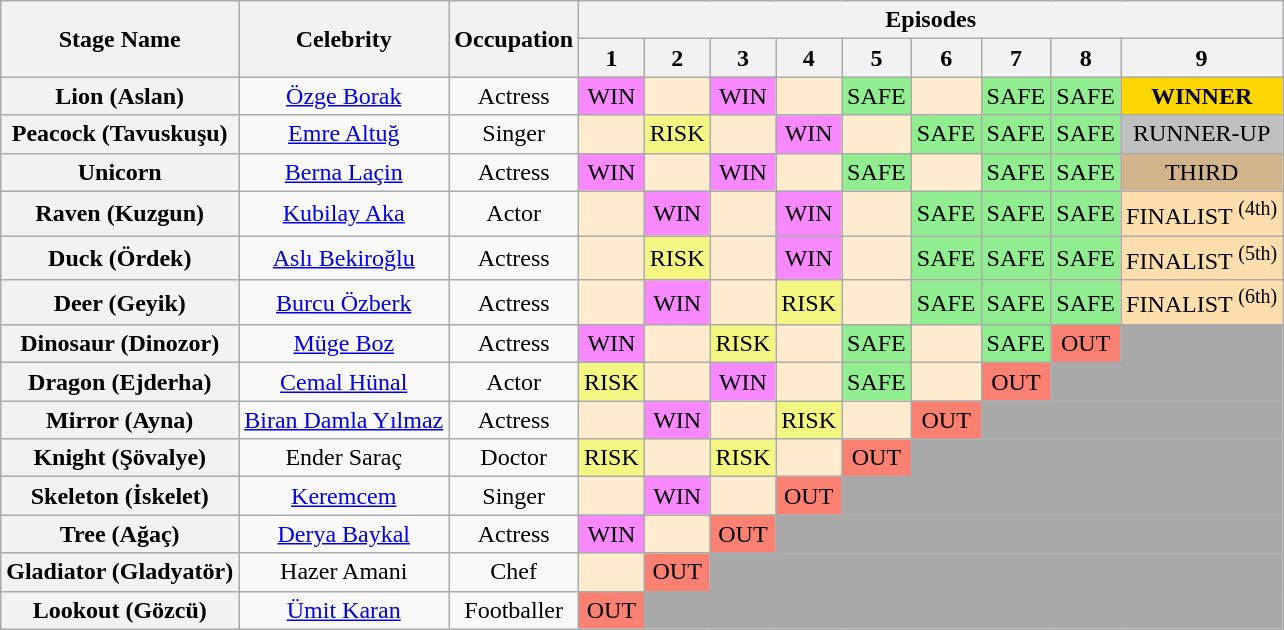<table class="wikitable" style="text-align:center; ">
<tr>
<th rowspan=2>Stage Name</th>
<th rowspan=2>Celebrity</th>
<th rowspan=2>Occupation</th>
<th colspan="9">Episodes</th>
</tr>
<tr>
<th>1</th>
<th>2</th>
<th>3</th>
<th>4</th>
<th>5</th>
<th>6</th>
<th>7</th>
<th>8</th>
<th>9</th>
</tr>
<tr>
<th>Lion (Aslan)</th>
<td><a href='#'>Özge Borak</a></td>
<td>Actress</td>
<td bgcolor="#F888FD">WIN</td>
<td bgcolor=#FFEBCD></td>
<td bgcolor="#F888FD">WIN</td>
<td bgcolor=#FFEBCD></td>
<td bgcolor=lightgreen>SAFE</td>
<td bgcolor=#FFEBCD></td>
<td bgcolor=lightgreen>SAFE</td>
<td bgcolor=lightgreen>SAFE</td>
<td bgcolor=gold><strong>WINNER</strong></td>
</tr>
<tr>
<th>Peacock (Tavuskuşu)</th>
<td><a href='#'>Emre Altuğ</a></td>
<td>Singer</td>
<td bgcolor=#FFEBCD></td>
<td bgcolor="#F3F781">RISK</td>
<td bgcolor=#FFEBCD></td>
<td bgcolor="#F888FD">WIN</td>
<td bgcolor=#FFEBCD></td>
<td bgcolor=lightgreen>SAFE</td>
<td bgcolor=lightgreen>SAFE</td>
<td bgcolor=lightgreen>SAFE</td>
<td bgcolor=silver>RUNNER-UP</td>
</tr>
<tr>
<th>Unicorn</th>
<td><a href='#'>Berna Laçin</a></td>
<td>Actress</td>
<td bgcolor="#F888FD">WIN</td>
<td bgcolor=#FFEBCD></td>
<td bgcolor="#F888FD">WIN</td>
<td bgcolor=#FFEBCD></td>
<td bgcolor=lightgreen>SAFE</td>
<td bgcolor=#FFEBCD></td>
<td bgcolor=lightgreen>SAFE</td>
<td bgcolor=lightgreen>SAFE</td>
<td bgcolor=tan>THIRD</td>
</tr>
<tr>
<th>Raven (Kuzgun)</th>
<td><a href='#'>Kubilay Aka</a></td>
<td>Actor</td>
<td bgcolor=#FFEBCD></td>
<td bgcolor="#F888FD">WIN</td>
<td bgcolor=#FFEBCD></td>
<td bgcolor="#F888FD">WIN</td>
<td bgcolor=#FFEBCD></td>
<td bgcolor=lightgreen>SAFE</td>
<td bgcolor=lightgreen>SAFE</td>
<td bgcolor=lightgreen>SAFE</td>
<td bgcolor=navajowhite>FINALIST <sup>(4th)</sup></td>
</tr>
<tr>
<th>Duck (Ördek)</th>
<td><a href='#'>Aslı Bekiroğlu</a></td>
<td>Actress</td>
<td bgcolor=#FFEBCD></td>
<td bgcolor="#F3F781">RISK</td>
<td bgcolor=#FFEBCD></td>
<td bgcolor="#F888FD">WIN</td>
<td bgcolor=#FFEBCD></td>
<td bgcolor=lightgreen>SAFE</td>
<td bgcolor=lightgreen>SAFE</td>
<td bgcolor=lightgreen>SAFE</td>
<td bgcolor=navajowhite>FINALIST <sup>(5th)</sup></td>
</tr>
<tr>
<th>Deer (Geyik)</th>
<td><a href='#'>Burcu Özberk</a></td>
<td>Actress</td>
<td bgcolor=#FFEBCD></td>
<td bgcolor="#F888FD">WIN</td>
<td bgcolor=#FFEBCD></td>
<td bgcolor="#F3F781">RISK</td>
<td bgcolor=#FFEBCD></td>
<td bgcolor=lightgreen>SAFE</td>
<td bgcolor=lightgreen>SAFE</td>
<td bgcolor=lightgreen>SAFE</td>
<td bgcolor=navajowhite>FINALIST <sup>(6th)</sup></td>
</tr>
<tr>
<th>Dinosaur (Dinozor)</th>
<td><a href='#'>Müge Boz</a></td>
<td>Actress</td>
<td bgcolor="#F888FD">WIN</td>
<td bgcolor=#FFEBCD></td>
<td bgcolor="#F3F781">RISK</td>
<td bgcolor=#FFEBCD></td>
<td bgcolor=lightgreen>SAFE</td>
<td bgcolor=#FFEBCD></td>
<td bgcolor=lightgreen>SAFE</td>
<td bgcolor=salmon>OUT</td>
<td colspan="1" bgcolor="darkgrey"></td>
</tr>
<tr>
<th>Dragon (Ejderha)</th>
<td><a href='#'>Cemal Hünal</a></td>
<td>Actor</td>
<td bgcolor="#F3F781">RISK</td>
<td bgcolor=#FFEBCD></td>
<td bgcolor="#F888FD">WIN</td>
<td bgcolor=#FFEBCD></td>
<td bgcolor=lightgreen>SAFE</td>
<td bgcolor=#FFEBCD></td>
<td bgcolor=salmon>OUT</td>
<td colspan="2" bgcolor="darkgrey"></td>
</tr>
<tr>
<th>Mirror (Ayna)</th>
<td><a href='#'>Biran Damla Yılmaz</a></td>
<td>Actress</td>
<td bgcolor=#FFEBCD></td>
<td bgcolor="#F888FD">WIN</td>
<td bgcolor=#FFEBCD></td>
<td bgcolor="#F3F781">RISK</td>
<td bgcolor=#FFEBCD></td>
<td bgcolor=salmon>OUT</td>
<td colspan="3" bgcolor="darkgrey"></td>
</tr>
<tr>
<th>Knight (Şövalye)</th>
<td>Ender Saraç</td>
<td>Doctor</td>
<td bgcolor="#F3F781">RISK</td>
<td bgcolor=#FFEBCD></td>
<td bgcolor="#F3F781">RISK</td>
<td bgcolor=#FFEBCD></td>
<td bgcolor=salmon>OUT</td>
<td colspan="4" bgcolor="darkgrey"></td>
</tr>
<tr>
<th>Skeleton (İskelet)</th>
<td><a href='#'>Keremcem</a></td>
<td>Singer</td>
<td bgcolor=#FFEBCD></td>
<td bgcolor="#F888FD">WIN</td>
<td bgcolor=#FFEBCD></td>
<td bgcolor=salmon>OUT</td>
<td colspan="5" bgcolor="darkgrey"></td>
</tr>
<tr>
<th>Tree (Ağaç)</th>
<td><a href='#'>Derya Baykal</a></td>
<td>Actress</td>
<td bgcolor="#F888FD">WIN</td>
<td bgcolor=#FFEBCD></td>
<td bgcolor=salmon>OUT</td>
<td colspan="6" bgcolor="darkgrey"></td>
</tr>
<tr>
<th>Gladiator (Gladyatör)</th>
<td>Hazer Amani</td>
<td>Chef</td>
<td bgcolor=#FFEBCD></td>
<td bgcolor=salmon>OUT</td>
<td colspan="7" bgcolor="darkgrey"></td>
</tr>
<tr>
<th>Lookout (Gözcü)</th>
<td><a href='#'>Ümit Karan</a></td>
<td>Footballer</td>
<td bgcolor=salmon>OUT</td>
<td colspan="8" bgcolor="darkgrey"></td>
</tr>
</table>
